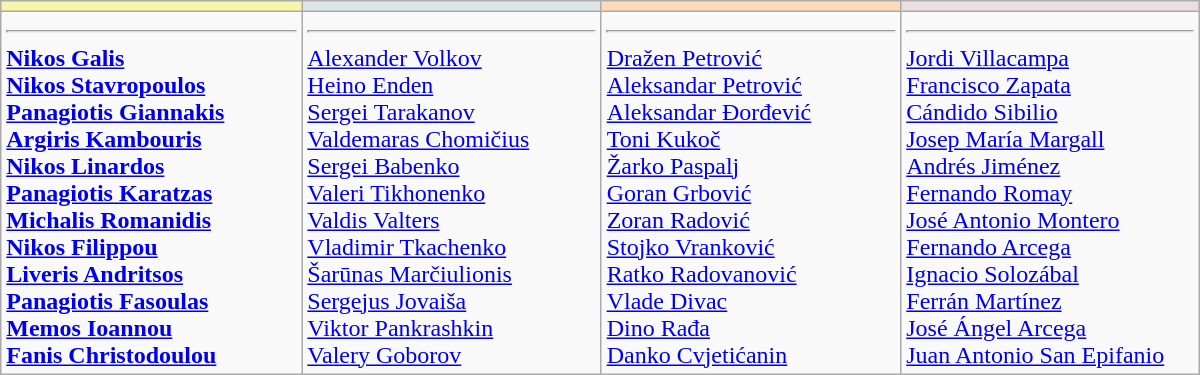<table border="1" cellpadding="2" width="800" class="wikitable">
<tr>
<td !align="center" width="200" bgcolor="#F7F6A8"></td>
<td !align="center" width="200" bgcolor="#DCE5E5"></td>
<td !align="center" width="200" bgcolor="#FFDAB9"></td>
<td !align="center" width="200" bgcolor="#EBDDE2"></td>
</tr>
<tr valign=top>
<td><strong> <hr> <a href='#'>Nikos Galis</a> <br> <a href='#'>Nikos Stavropoulos</a> <br> <a href='#'>Panagiotis Giannakis</a> <br> <a href='#'>Argiris Kambouris</a> <br> <a href='#'>Nikos Linardos</a> <br> <a href='#'>Panagiotis Karatzas</a> <br> <a href='#'>Michalis Romanidis</a> <br> <a href='#'>Nikos Filippou</a> <br> <a href='#'>Liveris Andritsos</a> <br> <a href='#'>Panagiotis Fasoulas</a> <br> <a href='#'>Memos Ioannou</a> <br> <a href='#'>Fanis Christodoulou</a></strong></td>
<td> <hr> <a href='#'>Alexander Volkov</a> <br> <a href='#'>Heino Enden</a> <br> <a href='#'>Sergei Tarakanov</a> <br> <a href='#'>Valdemaras Chomičius</a> <br> <a href='#'>Sergei Babenko</a> <br> <a href='#'>Valeri Tikhonenko</a> <br> <a href='#'>Valdis Valters</a> <br> <a href='#'>Vladimir Tkachenko</a> <br> <a href='#'>Šarūnas Marčiulionis</a> <br> <a href='#'>Sergejus Jovaiša</a> <br> <a href='#'>Viktor Pankrashkin</a> <br> <a href='#'>Valery Goborov</a></td>
<td> <hr> <a href='#'>Dražen Petrović</a> <br> <a href='#'>Aleksandar Petrović</a> <br> <a href='#'>Aleksandar Đorđević</a> <br> <a href='#'>Toni Kukoč</a> <br> <a href='#'>Žarko Paspalj</a> <br> <a href='#'>Goran Grbović</a> <br> <a href='#'>Zoran Radović</a> <br> <a href='#'>Stojko Vranković</a> <br> <a href='#'>Ratko Radovanović</a> <br> <a href='#'>Vlade Divac</a> <br> <a href='#'>Dino Rađa</a> <br> <a href='#'>Danko Cvjetićanin</a></td>
<td> <hr> <a href='#'>Jordi Villacampa</a> <br> <a href='#'>Francisco Zapata</a> <br> <a href='#'>Cándido Sibilio</a> <br> <a href='#'>Josep María Margall</a> <br> <a href='#'>Andrés Jiménez</a> <br> <a href='#'>Fernando Romay</a> <br> <a href='#'>José Antonio Montero</a> <br> <a href='#'>Fernando Arcega</a> <br> <a href='#'>Ignacio Solozábal</a> <br> <a href='#'>Ferrán Martínez</a> <br> <a href='#'>José Ángel Arcega</a> <br> <a href='#'>Juan Antonio San Epifanio</a></td>
</tr>
</table>
